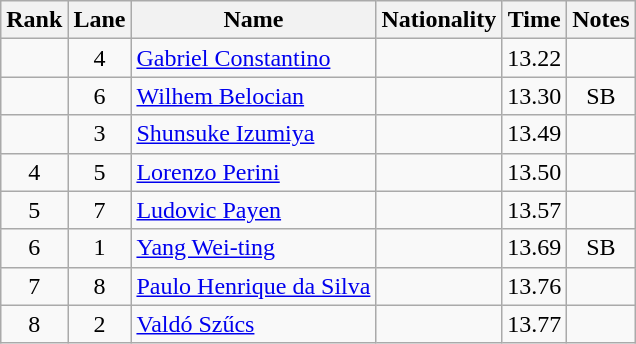<table class="wikitable sortable" style="text-align:center">
<tr>
<th>Rank</th>
<th>Lane</th>
<th>Name</th>
<th>Nationality</th>
<th>Time</th>
<th>Notes</th>
</tr>
<tr>
<td></td>
<td>4</td>
<td align=left><a href='#'>Gabriel Constantino</a></td>
<td align=left></td>
<td>13.22</td>
<td></td>
</tr>
<tr>
<td></td>
<td>6</td>
<td align=left><a href='#'>Wilhem Belocian</a></td>
<td align=left></td>
<td>13.30</td>
<td>SB</td>
</tr>
<tr>
<td></td>
<td>3</td>
<td align=left><a href='#'>Shunsuke Izumiya</a></td>
<td align=left></td>
<td>13.49</td>
<td></td>
</tr>
<tr>
<td>4</td>
<td>5</td>
<td align=left><a href='#'>Lorenzo Perini</a></td>
<td align=left></td>
<td>13.50</td>
<td></td>
</tr>
<tr>
<td>5</td>
<td>7</td>
<td align=left><a href='#'>Ludovic Payen</a></td>
<td align=left></td>
<td>13.57</td>
<td></td>
</tr>
<tr>
<td>6</td>
<td>1</td>
<td align=left><a href='#'>Yang Wei-ting</a></td>
<td align=left></td>
<td>13.69</td>
<td>SB</td>
</tr>
<tr>
<td>7</td>
<td>8</td>
<td align=left><a href='#'>Paulo Henrique da Silva</a></td>
<td align=left></td>
<td>13.76</td>
<td></td>
</tr>
<tr>
<td>8</td>
<td>2</td>
<td align=left><a href='#'>Valdó Szűcs</a></td>
<td align=left></td>
<td>13.77</td>
<td></td>
</tr>
</table>
